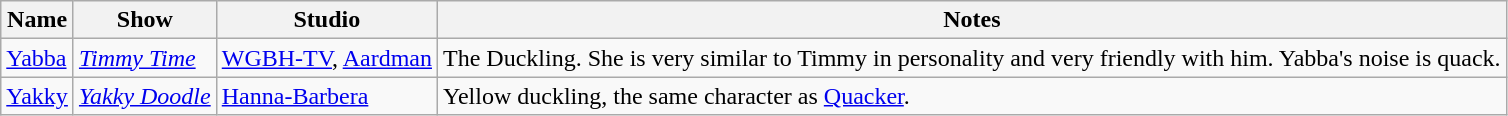<table class="wikitable sortable">
<tr>
<th>Name</th>
<th>Show</th>
<th>Studio</th>
<th>Notes</th>
</tr>
<tr>
<td><a href='#'>Yabba</a></td>
<td><em><a href='#'>Timmy Time</a></em></td>
<td><a href='#'>WGBH-TV</a>, <a href='#'>Aardman</a></td>
<td>The Duckling. She is very similar to Timmy in personality and very friendly with him. Yabba's noise is quack.</td>
</tr>
<tr>
<td><a href='#'>Yakky</a></td>
<td><em><a href='#'>Yakky Doodle</a></em></td>
<td><a href='#'>Hanna-Barbera</a></td>
<td>Yellow duckling, the same character as <a href='#'>Quacker</a>.</td>
</tr>
</table>
